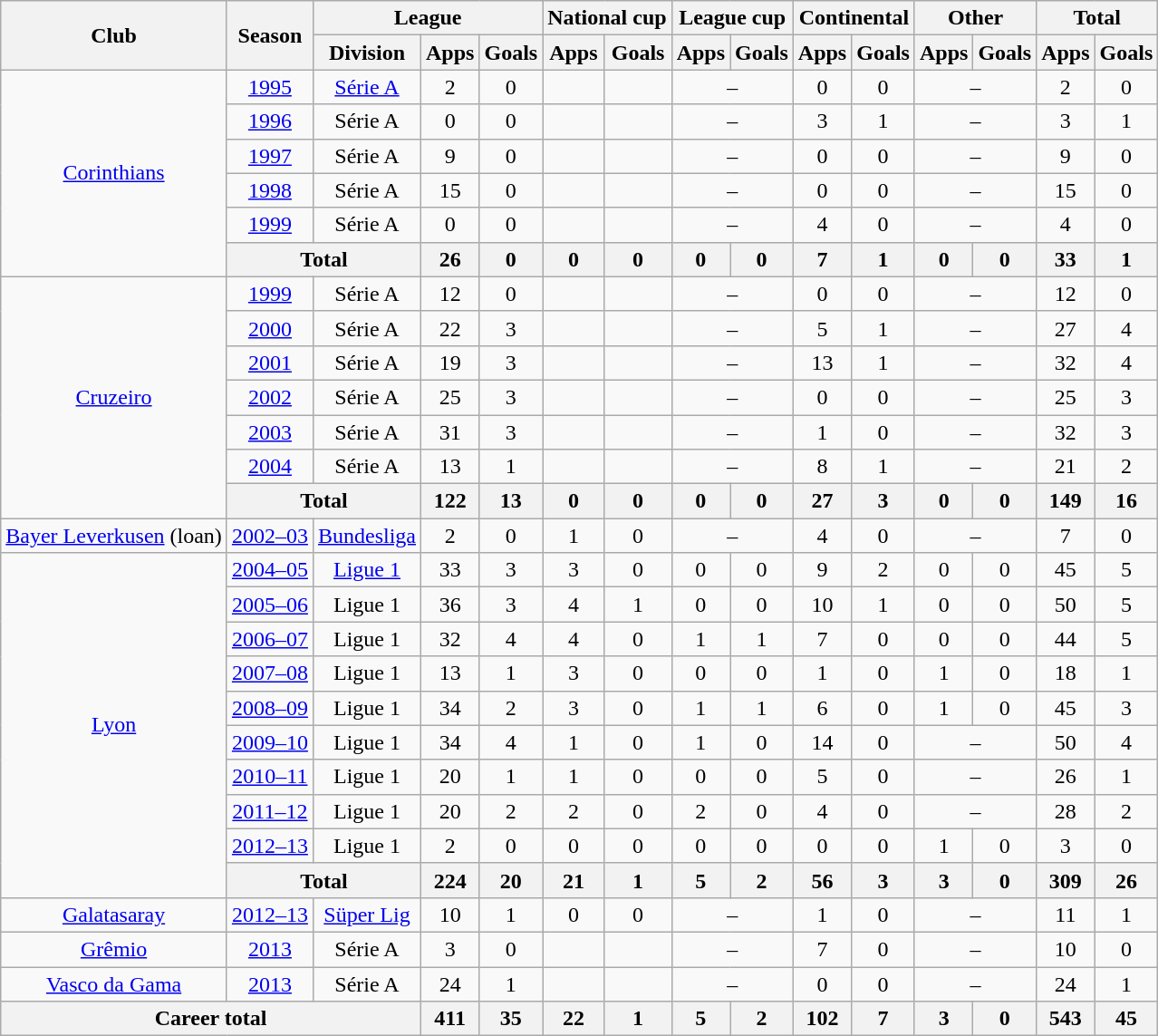<table class="wikitable" style="text-align:center">
<tr>
<th rowspan="2">Club</th>
<th rowspan="2">Season</th>
<th colspan="3">League</th>
<th colspan="2">National cup</th>
<th colspan="2">League cup</th>
<th colspan="2">Continental</th>
<th colspan="2">Other</th>
<th colspan="2">Total</th>
</tr>
<tr>
<th>Division</th>
<th>Apps</th>
<th>Goals</th>
<th>Apps</th>
<th>Goals</th>
<th>Apps</th>
<th>Goals</th>
<th>Apps</th>
<th>Goals</th>
<th>Apps</th>
<th>Goals</th>
<th>Apps</th>
<th>Goals</th>
</tr>
<tr>
<td rowspan="6"><a href='#'>Corinthians</a></td>
<td><a href='#'>1995</a></td>
<td><a href='#'>Série A</a></td>
<td>2</td>
<td>0</td>
<td></td>
<td></td>
<td colspan="2">–</td>
<td>0</td>
<td>0</td>
<td colspan="2">–</td>
<td>2</td>
<td>0</td>
</tr>
<tr>
<td><a href='#'>1996</a></td>
<td>Série A</td>
<td>0</td>
<td>0</td>
<td></td>
<td></td>
<td colspan="2">–</td>
<td>3</td>
<td>1</td>
<td colspan="2">–</td>
<td>3</td>
<td>1</td>
</tr>
<tr>
<td><a href='#'>1997</a></td>
<td>Série A</td>
<td>9</td>
<td>0</td>
<td></td>
<td></td>
<td colspan="2">–</td>
<td>0</td>
<td>0</td>
<td colspan="2">–</td>
<td>9</td>
<td>0</td>
</tr>
<tr>
<td><a href='#'>1998</a></td>
<td>Série A</td>
<td>15</td>
<td>0</td>
<td></td>
<td></td>
<td colspan="2">–</td>
<td>0</td>
<td>0</td>
<td colspan="2">–</td>
<td>15</td>
<td>0</td>
</tr>
<tr>
<td><a href='#'>1999</a></td>
<td>Série A</td>
<td>0</td>
<td>0</td>
<td></td>
<td></td>
<td colspan="2">–</td>
<td>4</td>
<td>0</td>
<td colspan="2">–</td>
<td>4</td>
<td>0</td>
</tr>
<tr>
<th colspan="2">Total</th>
<th>26</th>
<th>0</th>
<th>0</th>
<th>0</th>
<th>0</th>
<th>0</th>
<th>7</th>
<th>1</th>
<th>0</th>
<th>0</th>
<th>33</th>
<th>1</th>
</tr>
<tr>
<td rowspan="7"><a href='#'>Cruzeiro</a></td>
<td><a href='#'>1999</a></td>
<td>Série A</td>
<td>12</td>
<td>0</td>
<td></td>
<td></td>
<td colspan="2">–</td>
<td>0</td>
<td>0</td>
<td colspan="2">–</td>
<td>12</td>
<td>0</td>
</tr>
<tr>
<td><a href='#'>2000</a></td>
<td>Série A</td>
<td>22</td>
<td>3</td>
<td></td>
<td></td>
<td colspan="2">–</td>
<td>5</td>
<td>1</td>
<td colspan="2">–</td>
<td>27</td>
<td>4</td>
</tr>
<tr>
<td><a href='#'>2001</a></td>
<td>Série A</td>
<td>19</td>
<td>3</td>
<td></td>
<td></td>
<td colspan="2">–</td>
<td>13</td>
<td>1</td>
<td colspan="2">–</td>
<td>32</td>
<td>4</td>
</tr>
<tr>
<td><a href='#'>2002</a></td>
<td>Série A</td>
<td>25</td>
<td>3</td>
<td></td>
<td></td>
<td colspan="2">–</td>
<td>0</td>
<td>0</td>
<td colspan="2">–</td>
<td>25</td>
<td>3</td>
</tr>
<tr>
<td><a href='#'>2003</a></td>
<td>Série A</td>
<td>31</td>
<td>3</td>
<td></td>
<td></td>
<td colspan="2">–</td>
<td>1</td>
<td>0</td>
<td colspan="2">–</td>
<td>32</td>
<td>3</td>
</tr>
<tr>
<td><a href='#'>2004</a></td>
<td>Série A</td>
<td>13</td>
<td>1</td>
<td></td>
<td></td>
<td colspan="2">–</td>
<td>8</td>
<td>1</td>
<td colspan="2">–</td>
<td>21</td>
<td>2</td>
</tr>
<tr>
<th colspan="2">Total</th>
<th>122</th>
<th>13</th>
<th>0</th>
<th>0</th>
<th>0</th>
<th>0</th>
<th>27</th>
<th>3</th>
<th>0</th>
<th>0</th>
<th>149</th>
<th>16</th>
</tr>
<tr>
<td><a href='#'>Bayer Leverkusen</a> (loan)</td>
<td><a href='#'>2002–03</a></td>
<td><a href='#'>Bundesliga</a></td>
<td>2</td>
<td>0</td>
<td>1</td>
<td>0</td>
<td colspan="2">–</td>
<td>4</td>
<td>0</td>
<td colspan="2">–</td>
<td>7</td>
<td>0</td>
</tr>
<tr>
<td rowspan="10"><a href='#'>Lyon</a></td>
<td><a href='#'>2004–05</a></td>
<td><a href='#'>Ligue 1</a></td>
<td>33</td>
<td>3</td>
<td>3</td>
<td>0</td>
<td>0</td>
<td>0</td>
<td>9</td>
<td>2</td>
<td>0</td>
<td>0</td>
<td>45</td>
<td>5</td>
</tr>
<tr>
<td><a href='#'>2005–06</a></td>
<td>Ligue 1</td>
<td>36</td>
<td>3</td>
<td>4</td>
<td>1</td>
<td>0</td>
<td>0</td>
<td>10</td>
<td>1</td>
<td>0</td>
<td>0</td>
<td>50</td>
<td>5</td>
</tr>
<tr>
<td><a href='#'>2006–07</a></td>
<td>Ligue 1</td>
<td>32</td>
<td>4</td>
<td>4</td>
<td>0</td>
<td>1</td>
<td>1</td>
<td>7</td>
<td>0</td>
<td>0</td>
<td>0</td>
<td>44</td>
<td>5</td>
</tr>
<tr>
<td><a href='#'>2007–08</a></td>
<td>Ligue 1</td>
<td>13</td>
<td>1</td>
<td>3</td>
<td>0</td>
<td>0</td>
<td>0</td>
<td>1</td>
<td>0</td>
<td>1</td>
<td>0</td>
<td>18</td>
<td>1</td>
</tr>
<tr>
<td><a href='#'>2008–09</a></td>
<td>Ligue 1</td>
<td>34</td>
<td>2</td>
<td>3</td>
<td>0</td>
<td>1</td>
<td>1</td>
<td>6</td>
<td>0</td>
<td>1</td>
<td>0</td>
<td>45</td>
<td>3</td>
</tr>
<tr>
<td><a href='#'>2009–10</a></td>
<td>Ligue 1</td>
<td>34</td>
<td>4</td>
<td>1</td>
<td>0</td>
<td>1</td>
<td>0</td>
<td>14</td>
<td>0</td>
<td colspan="2">–</td>
<td>50</td>
<td>4</td>
</tr>
<tr>
<td><a href='#'>2010–11</a></td>
<td>Ligue 1</td>
<td>20</td>
<td>1</td>
<td>1</td>
<td>0</td>
<td>0</td>
<td>0</td>
<td>5</td>
<td>0</td>
<td colspan="2">–</td>
<td>26</td>
<td>1</td>
</tr>
<tr>
<td><a href='#'>2011–12</a></td>
<td>Ligue 1</td>
<td>20</td>
<td>2</td>
<td>2</td>
<td>0</td>
<td>2</td>
<td>0</td>
<td>4</td>
<td>0</td>
<td colspan="2">–</td>
<td>28</td>
<td>2</td>
</tr>
<tr>
<td><a href='#'>2012–13</a></td>
<td>Ligue 1</td>
<td>2</td>
<td>0</td>
<td>0</td>
<td>0</td>
<td>0</td>
<td>0</td>
<td>0</td>
<td>0</td>
<td>1</td>
<td>0</td>
<td>3</td>
<td>0</td>
</tr>
<tr>
<th colspan="2">Total</th>
<th>224</th>
<th>20</th>
<th>21</th>
<th>1</th>
<th>5</th>
<th>2</th>
<th>56</th>
<th>3</th>
<th>3</th>
<th>0</th>
<th>309</th>
<th>26</th>
</tr>
<tr>
<td><a href='#'>Galatasaray</a></td>
<td><a href='#'>2012–13</a></td>
<td><a href='#'>Süper Lig</a></td>
<td>10</td>
<td>1</td>
<td>0</td>
<td>0</td>
<td colspan="2">–</td>
<td>1</td>
<td>0</td>
<td colspan="2">–</td>
<td>11</td>
<td>1</td>
</tr>
<tr>
<td><a href='#'>Grêmio</a></td>
<td><a href='#'>2013</a></td>
<td>Série A</td>
<td>3</td>
<td>0</td>
<td></td>
<td></td>
<td colspan="2">–</td>
<td>7</td>
<td>0</td>
<td colspan="2">–</td>
<td>10</td>
<td>0</td>
</tr>
<tr>
<td><a href='#'>Vasco da Gama</a></td>
<td><a href='#'>2013</a></td>
<td>Série A</td>
<td>24</td>
<td>1</td>
<td></td>
<td></td>
<td colspan="2">–</td>
<td>0</td>
<td>0</td>
<td colspan="2">–</td>
<td>24</td>
<td>1</td>
</tr>
<tr>
<th colspan="3">Career total</th>
<th>411</th>
<th>35</th>
<th>22</th>
<th>1</th>
<th>5</th>
<th>2</th>
<th>102</th>
<th>7</th>
<th>3</th>
<th>0</th>
<th>543</th>
<th>45</th>
</tr>
</table>
